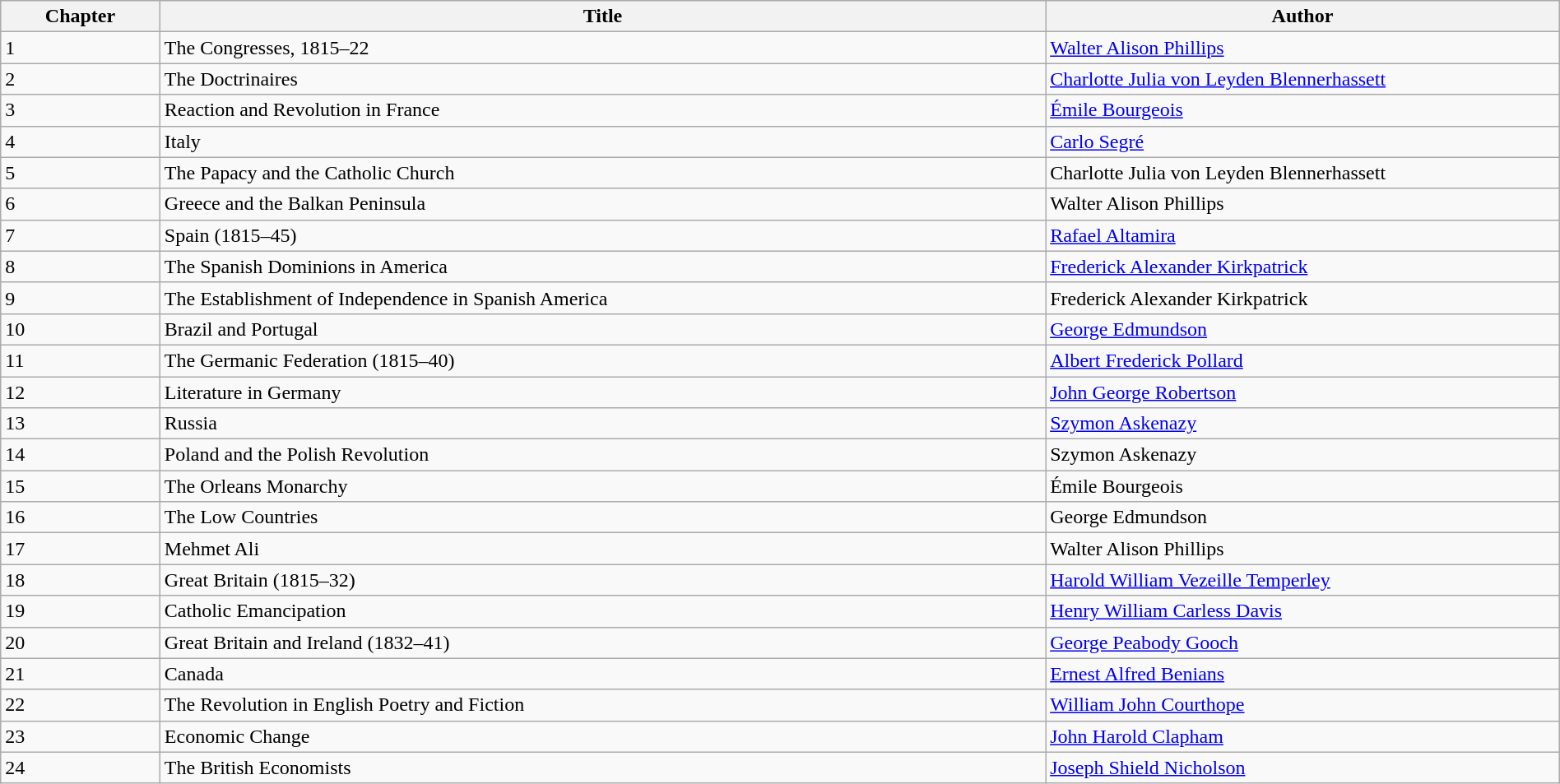<table class=wikitable width=100%>
<tr>
<th width=10>Chapter</th>
<th width=350>Title</th>
<th width=200>Author</th>
</tr>
<tr>
<td>1</td>
<td>The Congresses, 1815–22</td>
<td><a href='#'>Walter Alison Phillips</a></td>
</tr>
<tr>
<td>2</td>
<td>The Doctrinaires</td>
<td><a href='#'>Charlotte Julia von Leyden Blennerhassett</a></td>
</tr>
<tr>
<td>3</td>
<td>Reaction and Revolution in France</td>
<td><a href='#'>Émile Bourgeois</a></td>
</tr>
<tr>
<td>4</td>
<td>Italy</td>
<td><a href='#'>Carlo Segré</a></td>
</tr>
<tr>
<td>5</td>
<td>The Papacy and the Catholic Church</td>
<td>Charlotte Julia von Leyden Blennerhassett</td>
</tr>
<tr>
<td>6</td>
<td>Greece and the Balkan Peninsula</td>
<td>Walter Alison Phillips</td>
</tr>
<tr>
<td>7</td>
<td>Spain (1815–45)</td>
<td><a href='#'>Rafael Altamira</a></td>
</tr>
<tr>
<td>8</td>
<td>The Spanish Dominions in America</td>
<td><a href='#'>Frederick Alexander Kirkpatrick</a></td>
</tr>
<tr>
<td>9</td>
<td>The Establishment of Independence in Spanish America</td>
<td>Frederick Alexander Kirkpatrick</td>
</tr>
<tr>
<td>10</td>
<td>Brazil and Portugal</td>
<td><a href='#'>George Edmundson</a></td>
</tr>
<tr>
<td>11</td>
<td>The Germanic Federation (1815–40)</td>
<td><a href='#'>Albert Frederick Pollard</a></td>
</tr>
<tr>
<td>12</td>
<td>Literature in Germany</td>
<td><a href='#'>John George Robertson</a></td>
</tr>
<tr>
<td>13</td>
<td>Russia</td>
<td><a href='#'>Szymon Askenazy</a></td>
</tr>
<tr>
<td>14</td>
<td>Poland and the Polish Revolution</td>
<td>Szymon Askenazy</td>
</tr>
<tr>
<td>15</td>
<td>The Orleans Monarchy</td>
<td>Émile Bourgeois</td>
</tr>
<tr>
<td>16</td>
<td>The Low Countries</td>
<td>George Edmundson</td>
</tr>
<tr>
<td>17</td>
<td>Mehmet Ali</td>
<td>Walter Alison Phillips</td>
</tr>
<tr>
<td>18</td>
<td>Great Britain (1815–32)</td>
<td><a href='#'>Harold William Vezeille Temperley</a></td>
</tr>
<tr>
<td>19</td>
<td>Catholic Emancipation</td>
<td><a href='#'>Henry William Carless Davis</a></td>
</tr>
<tr>
<td>20</td>
<td>Great Britain and Ireland (1832–41)</td>
<td><a href='#'>George Peabody Gooch</a></td>
</tr>
<tr>
<td>21</td>
<td>Canada</td>
<td><a href='#'>Ernest Alfred Benians</a></td>
</tr>
<tr>
<td>22</td>
<td>The Revolution in English Poetry and Fiction</td>
<td><a href='#'>William John Courthope</a></td>
</tr>
<tr>
<td>23</td>
<td>Economic Change</td>
<td><a href='#'>John Harold Clapham</a></td>
</tr>
<tr>
<td>24</td>
<td>The British Economists</td>
<td><a href='#'>Joseph Shield Nicholson</a></td>
</tr>
</table>
